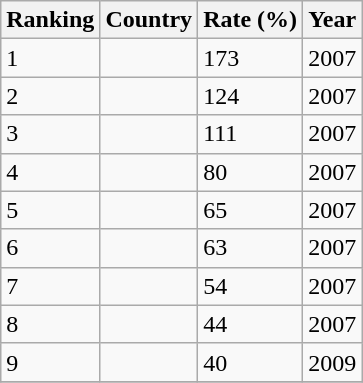<table class="wikitable sortable">
<tr>
<th>Ranking</th>
<th>Country</th>
<th>Rate (%)</th>
<th>Year</th>
</tr>
<tr>
<td>1</td>
<td></td>
<td>173</td>
<td>2007</td>
</tr>
<tr>
<td>2</td>
<td></td>
<td>124</td>
<td>2007</td>
</tr>
<tr>
<td>3</td>
<td></td>
<td>111</td>
<td>2007</td>
</tr>
<tr>
<td>4</td>
<td></td>
<td>80</td>
<td>2007</td>
</tr>
<tr>
<td>5</td>
<td></td>
<td>65</td>
<td>2007</td>
</tr>
<tr>
<td>6</td>
<td></td>
<td>63</td>
<td>2007</td>
</tr>
<tr>
<td>7</td>
<td></td>
<td>54</td>
<td>2007</td>
</tr>
<tr>
<td>8</td>
<td></td>
<td>44</td>
<td>2007</td>
</tr>
<tr>
<td>9</td>
<td></td>
<td>40</td>
<td>2009</td>
</tr>
<tr>
</tr>
</table>
